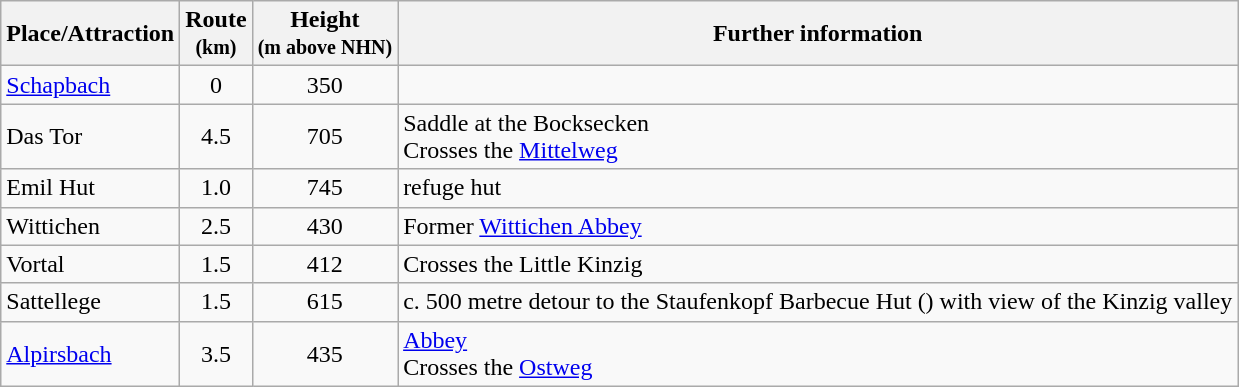<table class="wikitable toptextcells">
<tr class="hintergrundfarbe5">
<th>Place/Attraction</th>
<th>Route <br><small>(km)</small></th>
<th>Height <br><small>(m above NHN)</small></th>
<th class="unsortable">Further information</th>
</tr>
<tr>
<td><a href='#'>Schapbach</a></td>
<td style="text-align:center">0</td>
<td style="text-align:center">350</td>
<td></td>
</tr>
<tr>
<td>Das Tor</td>
<td style="text-align:center">4.5</td>
<td style="text-align:center">705</td>
<td>Saddle at the Bocksecken<br>Crosses the  <a href='#'>Mittelweg</a></td>
</tr>
<tr>
<td>Emil Hut</td>
<td style="text-align:center">1.0</td>
<td style="text-align:center">745</td>
<td>refuge hut</td>
</tr>
<tr>
<td>Wittichen</td>
<td style="text-align:center">2.5</td>
<td style="text-align:center">430</td>
<td>Former <a href='#'>Wittichen Abbey</a></td>
</tr>
<tr>
<td>Vortal</td>
<td style="text-align:center">1.5</td>
<td style="text-align:center">412</td>
<td>Crosses the Little Kinzig</td>
</tr>
<tr>
<td>Sattellege</td>
<td style="text-align:center">1.5</td>
<td style="text-align:center">615</td>
<td>c. 500 metre detour to the Staufenkopf Barbecue Hut () with view of the Kinzig valley</td>
</tr>
<tr>
<td><a href='#'>Alpirsbach</a></td>
<td style="text-align:center">3.5</td>
<td style="text-align:center">435</td>
<td><a href='#'>Abbey</a><br>Crosses the  <a href='#'>Ostweg</a></td>
</tr>
</table>
